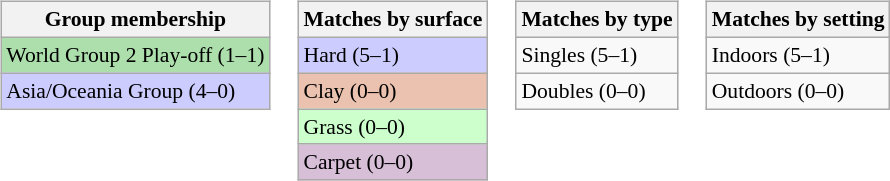<table>
<tr valign=top>
<td><br><table class=wikitable style=font-size:90%>
<tr>
<th>Group membership</th>
</tr>
<tr style="background:#ADDFAD;">
<td>World Group 2 Play-off (1–1)</td>
</tr>
<tr style="background:#CCCCFF;">
<td>Asia/Oceania Group (4–0)</td>
</tr>
</table>
</td>
<td><br><table class=wikitable style=font-size:90%>
<tr>
<th>Matches by surface</th>
</tr>
<tr style="background:#ccf;">
<td>Hard (5–1)</td>
</tr>
<tr style="background:#ebc2af;">
<td>Clay (0–0)</td>
</tr>
<tr style="background:#cfc;">
<td>Grass (0–0)</td>
</tr>
<tr style="background:thistle;">
<td>Carpet (0–0)</td>
</tr>
</table>
</td>
<td><br><table class=wikitable style=font-size:90%>
<tr>
<th>Matches by type</th>
</tr>
<tr>
<td>Singles (5–1)</td>
</tr>
<tr>
<td>Doubles (0–0)</td>
</tr>
</table>
</td>
<td><br><table class=wikitable style=font-size:90%>
<tr>
<th>Matches by setting</th>
</tr>
<tr>
<td>Indoors (5–1)</td>
</tr>
<tr>
<td>Outdoors (0–0)</td>
</tr>
</table>
</td>
</tr>
</table>
